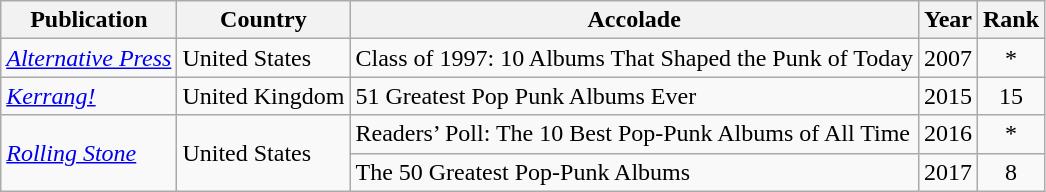<table class="wikitable">
<tr>
<th>Publication</th>
<th>Country</th>
<th>Accolade</th>
<th>Year</th>
<th>Rank</th>
</tr>
<tr>
<td><em><a href='#'>Alternative Press</a></em></td>
<td>United States</td>
<td>Class of 1997: 10 Albums That Shaped the Punk of Today</td>
<td>2007</td>
<td style="text-align:center;">*</td>
</tr>
<tr>
<td><em><a href='#'>Kerrang!</a></em></td>
<td>United Kingdom</td>
<td>51 Greatest Pop Punk Albums Ever</td>
<td>2015</td>
<td style="text-align:center;">15</td>
</tr>
<tr>
<td rowspan="2"><em><a href='#'>Rolling Stone</a></em></td>
<td rowspan="2">United States</td>
<td>Readers’ Poll: The 10 Best Pop-Punk Albums of All Time</td>
<td>2016</td>
<td style="text-align:center;">*</td>
</tr>
<tr>
<td>The 50 Greatest Pop-Punk Albums</td>
<td>2017</td>
<td style="text-align:center;">8</td>
</tr>
</table>
